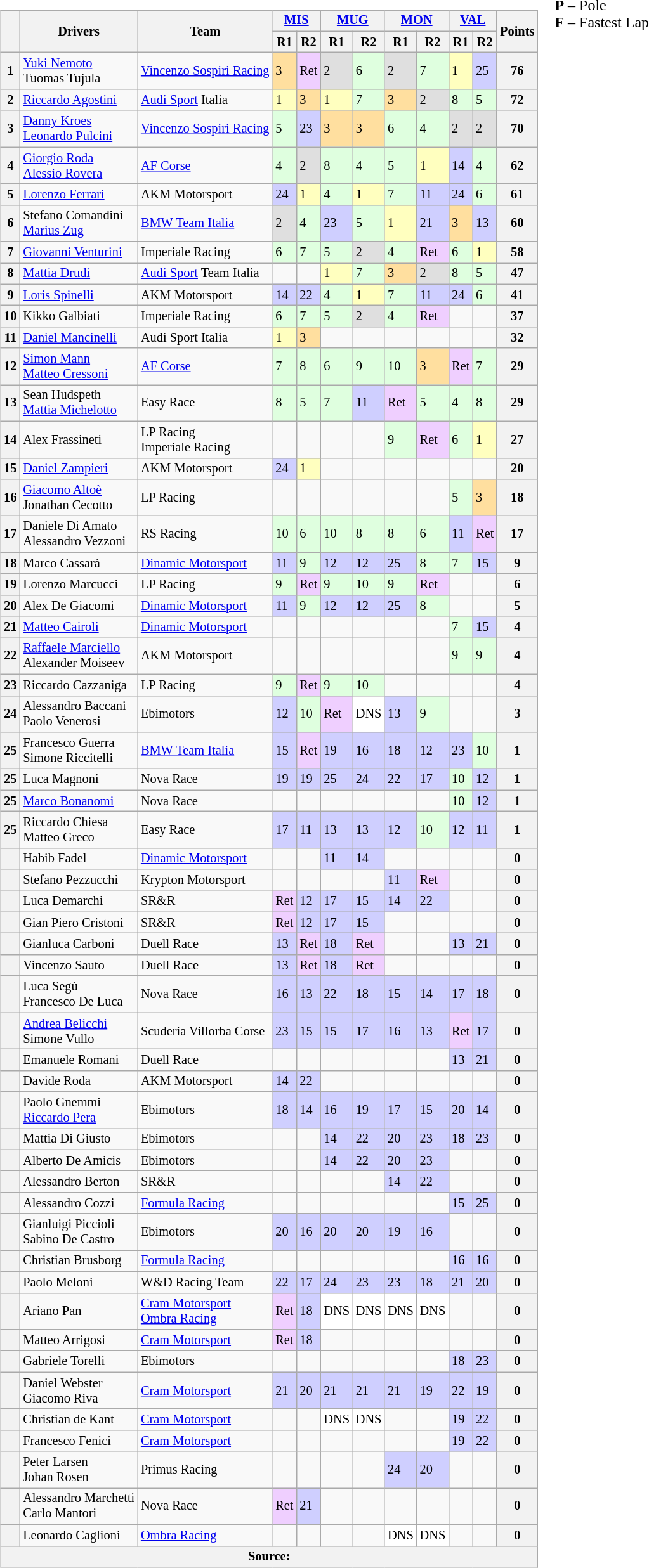<table>
<tr>
<td><br><table class="wikitable" style="font-size: 85%;">
<tr>
<th rowspan=2></th>
<th rowspan=2>Drivers</th>
<th rowspan=2>Team</th>
<th colspan=2><a href='#'>MIS</a><br></th>
<th colspan=2><a href='#'>MUG</a><br></th>
<th colspan=2><a href='#'>MON</a><br></th>
<th colspan=2><a href='#'>VAL</a><br></th>
<th rowspan=2>Points</th>
</tr>
<tr>
<th>R1</th>
<th>R2</th>
<th>R1</th>
<th>R2</th>
<th>R1</th>
<th>R2</th>
<th>R1</th>
<th>R2</th>
</tr>
<tr>
<th>1</th>
<td> <a href='#'>Yuki Nemoto</a><br> Tuomas Tujula</td>
<td> <a href='#'>Vincenzo Sospiri Racing</a></td>
<td style="background:#ffdf9f;">3</td>
<td style="background:#efcfff;">Ret</td>
<td style="background:#dfdfdf;">2</td>
<td style="background:#dfffdf;">6</td>
<td style="background:#dfdfdf;">2</td>
<td style="background:#dfffdf;">7</td>
<td style="background:#ffffbf;">1</td>
<td style="background:#cfcfff;">25</td>
<th>76</th>
</tr>
<tr>
<th>2</th>
<td> <a href='#'>Riccardo Agostini</a></td>
<td> <a href='#'>Audi Sport</a> Italia</td>
<td style="background:#ffffbf;">1</td>
<td style="background:#ffdf9f;">3</td>
<td style="background:#ffffbf;">1</td>
<td style="background:#dfffdf;">7</td>
<td style="background:#ffdf9f;">3</td>
<td style="background:#dfdfdf;">2</td>
<td style="background:#dfffdf;">8</td>
<td style="background:#dfffdf;">5</td>
<th>72</th>
</tr>
<tr>
<th>3</th>
<td> <a href='#'>Danny Kroes</a><br> <a href='#'>Leonardo Pulcini</a></td>
<td> <a href='#'>Vincenzo Sospiri Racing</a></td>
<td style="background:#dfffdf;">5</td>
<td style="background:#cfcfff;">23</td>
<td style="background:#ffdf9f;">3</td>
<td style="background:#ffdf9f;">3</td>
<td style="background:#dfffdf;">6</td>
<td style="background:#dfffdf;">4</td>
<td style="background:#dfdfdf;">2</td>
<td style="background:#dfdfdf;">2</td>
<th>70</th>
</tr>
<tr>
<th>4</th>
<td> <a href='#'>Giorgio Roda</a><br> <a href='#'>Alessio Rovera</a></td>
<td> <a href='#'>AF Corse</a></td>
<td style="background:#dfffdf;">4</td>
<td style="background:#dfdfdf;">2</td>
<td style="background:#dfffdf;">8</td>
<td style="background:#dfffdf;">4</td>
<td style="background:#dfffdf;">5</td>
<td style="background:#ffffbf;">1</td>
<td style="background:#cfcfff;">14</td>
<td style="background:#dfffdf;">4</td>
<th>62</th>
</tr>
<tr>
<th>5</th>
<td> <a href='#'>Lorenzo Ferrari</a></td>
<td> AKM Motorsport</td>
<td style="background:#cfcfff;">24</td>
<td style="background:#ffffbf;">1</td>
<td style="background:#dfffdf;">4</td>
<td style="background:#ffffbf;">1</td>
<td style="background:#dfffdf;">7</td>
<td style="background:#cfcfff;">11</td>
<td style="background:#cfcfff;">24</td>
<td style="background:#dfffdf;">6</td>
<th>61</th>
</tr>
<tr>
<th>6</th>
<td> Stefano Comandini<br> <a href='#'>Marius Zug</a></td>
<td> <a href='#'>BMW Team Italia</a></td>
<td style="background:#dfdfdf;">2</td>
<td style="background:#dfffdf;">4</td>
<td style="background:#cfcfff;">23</td>
<td style="background:#dfffdf;">5</td>
<td style="background:#ffffbf;">1</td>
<td style="background:#cfcfff;">21</td>
<td style="background:#ffdf9f;">3</td>
<td style="background:#cfcfff;">13</td>
<th>60</th>
</tr>
<tr>
<th>7</th>
<td> <a href='#'>Giovanni Venturini</a></td>
<td> Imperiale Racing</td>
<td style="background:#dfffdf;">6</td>
<td style="background:#dfffdf;">7</td>
<td style="background:#dfffdf;">5</td>
<td style="background:#dfdfdf;">2</td>
<td style="background:#dfffdf;">4</td>
<td style="background:#efcfff;">Ret</td>
<td style="background:#dfffdf;">6</td>
<td style="background:#ffffbf;">1</td>
<th>58</th>
</tr>
<tr>
<th>8</th>
<td> <a href='#'>Mattia Drudi</a></td>
<td> <a href='#'>Audi Sport</a> Team Italia</td>
<td></td>
<td></td>
<td style="background:#ffffbf;">1</td>
<td style="background:#dfffdf;">7</td>
<td style="background:#ffdf9f;">3</td>
<td style="background:#dfdfdf;">2</td>
<td style="background:#dfffdf;">8</td>
<td style="background:#dfffdf;">5</td>
<th>47</th>
</tr>
<tr>
<th>9</th>
<td> <a href='#'>Loris Spinelli</a></td>
<td> AKM Motorsport</td>
<td style="background:#cfcfff;">14</td>
<td style="background:#cfcfff;">22</td>
<td style="background:#dfffdf;">4</td>
<td style="background:#ffffbf;">1</td>
<td style="background:#dfffdf;">7</td>
<td style="background:#cfcfff;">11</td>
<td style="background:#cfcfff;">24</td>
<td style="background:#dfffdf;">6</td>
<th>41</th>
</tr>
<tr>
<th>10</th>
<td> Kikko Galbiati</td>
<td> Imperiale Racing</td>
<td style="background:#dfffdf;">6</td>
<td style="background:#dfffdf;">7</td>
<td style="background:#dfffdf;">5</td>
<td style="background:#dfdfdf;">2</td>
<td style="background:#dfffdf;">4</td>
<td style="background:#efcfff;">Ret</td>
<td></td>
<td></td>
<th>37</th>
</tr>
<tr>
<th>11</th>
<td> <a href='#'>Daniel Mancinelli</a></td>
<td> Audi Sport Italia</td>
<td style="background:#ffffbf;">1</td>
<td style="background:#ffdf9f;">3</td>
<td></td>
<td></td>
<td></td>
<td></td>
<td></td>
<td></td>
<th>32</th>
</tr>
<tr>
<th>12</th>
<td> <a href='#'>Simon Mann</a><br> <a href='#'>Matteo Cressoni</a></td>
<td> <a href='#'>AF Corse</a></td>
<td style="background:#dfffdf;">7</td>
<td style="background:#dfffdf;">8</td>
<td style="background:#dfffdf;">6</td>
<td style="background:#dfffdf;">9</td>
<td style="background:#dfffdf;">10</td>
<td style="background:#ffdf9f;">3</td>
<td style="background:#efcfff;">Ret</td>
<td style="background:#dfffdf;">7</td>
<th>29</th>
</tr>
<tr>
<th>13</th>
<td> Sean Hudspeth<br> <a href='#'>Mattia Michelotto</a></td>
<td> Easy Race</td>
<td style="background:#dfffdf;">8</td>
<td style="background:#dfffdf;">5</td>
<td style="background:#dfffdf;">7</td>
<td style="background:#cfcfff;">11</td>
<td style="background:#efcfff;">Ret</td>
<td style="background:#dfffdf;">5</td>
<td style="background:#dfffdf;">4</td>
<td style="background:#dfffdf;">8</td>
<th>29</th>
</tr>
<tr>
<th>14</th>
<td> Alex Frassineti</td>
<td> LP Racing<br>  Imperiale Racing</td>
<td></td>
<td></td>
<td></td>
<td></td>
<td style="background:#dfffdf;">9</td>
<td style="background:#efcfff;">Ret</td>
<td style="background:#dfffdf;">6</td>
<td style="background:#ffffbf;">1</td>
<th>27</th>
</tr>
<tr>
<th>15</th>
<td> <a href='#'>Daniel Zampieri</a></td>
<td> AKM Motorsport</td>
<td style="background:#cfcfff;">24</td>
<td style="background:#ffffbf;">1</td>
<td></td>
<td></td>
<td></td>
<td></td>
<td></td>
<td></td>
<th>20</th>
</tr>
<tr>
<th>16</th>
<td> <a href='#'>Giacomo Altoè</a><br> Jonathan Cecotto</td>
<td> LP Racing</td>
<td></td>
<td></td>
<td></td>
<td></td>
<td></td>
<td></td>
<td style="background:#dfffdf;">5</td>
<td style="background:#ffdf9f;">3</td>
<th>18</th>
</tr>
<tr>
<th>17</th>
<td> Daniele Di Amato<br> Alessandro Vezzoni</td>
<td> RS Racing</td>
<td style="background:#dfffdf;">10</td>
<td style="background:#dfffdf;">6</td>
<td style="background:#dfffdf;">10</td>
<td style="background:#dfffdf;">8</td>
<td style="background:#dfffdf;">8</td>
<td style="background:#dfffdf;">6</td>
<td style="background:#cfcfff;">11</td>
<td style="background:#efcfff;">Ret</td>
<th>17</th>
</tr>
<tr>
<th>18</th>
<td> Marco Cassarà</td>
<td> <a href='#'>Dinamic Motorsport</a></td>
<td style="background:#cfcfff;">11</td>
<td style="background:#dfffdf;">9</td>
<td style="background:#cfcfff;">12</td>
<td style="background:#cfcfff;">12</td>
<td style="background:#cfcfff;">25</td>
<td style="background:#dfffdf;">8</td>
<td style="background:#dfffdf;">7</td>
<td style="background:#cfcfff;">15</td>
<th>9</th>
</tr>
<tr>
<th>19</th>
<td> Lorenzo Marcucci</td>
<td> LP Racing</td>
<td style="background:#dfffdf;">9</td>
<td style="background:#efcfff;">Ret</td>
<td style="background:#dfffdf;">9</td>
<td style="background:#dfffdf;">10</td>
<td style="background:#dfffdf;">9</td>
<td style="background:#efcfff;">Ret</td>
<td></td>
<td></td>
<th>6</th>
</tr>
<tr>
<th>20</th>
<td> Alex De Giacomi</td>
<td> <a href='#'>Dinamic Motorsport</a></td>
<td style="background:#cfcfff;">11</td>
<td style="background:#dfffdf;">9</td>
<td style="background:#cfcfff;">12</td>
<td style="background:#cfcfff;">12</td>
<td style="background:#cfcfff;">25</td>
<td style="background:#dfffdf;">8</td>
<td></td>
<td></td>
<th>5</th>
</tr>
<tr>
<th>21</th>
<td> <a href='#'>Matteo Cairoli</a></td>
<td> <a href='#'>Dinamic Motorsport</a></td>
<td></td>
<td></td>
<td></td>
<td></td>
<td></td>
<td></td>
<td style="background:#dfffdf;">7</td>
<td style="background:#cfcfff;">15</td>
<th>4</th>
</tr>
<tr>
<th>22</th>
<td> <a href='#'>Raffaele Marciello</a><br> Alexander Moiseev</td>
<td> AKM Motorsport</td>
<td></td>
<td></td>
<td></td>
<td></td>
<td></td>
<td></td>
<td style="background:#dfffdf;">9</td>
<td style="background:#dfffdf;">9</td>
<th>4</th>
</tr>
<tr>
<th>23</th>
<td> Riccardo Cazzaniga</td>
<td> LP Racing</td>
<td style="background:#dfffdf;">9</td>
<td style="background:#efcfff;">Ret</td>
<td style="background:#dfffdf;">9</td>
<td style="background:#dfffdf;">10</td>
<td></td>
<td></td>
<td></td>
<td></td>
<th>4</th>
</tr>
<tr>
<th>24</th>
<td> Alessandro Baccani<br> Paolo Venerosi</td>
<td> Ebimotors</td>
<td style="background:#cfcfff;">12</td>
<td style="background:#dfffdf;">10</td>
<td style="background:#efcfff;">Ret</td>
<td style="background:#ffffff;">DNS</td>
<td style="background:#cfcfff;">13</td>
<td style="background:#dfffdf;">9</td>
<td></td>
<td></td>
<th>3</th>
</tr>
<tr>
<th>25</th>
<td> Francesco Guerra<br> Simone Riccitelli</td>
<td> <a href='#'>BMW Team Italia</a></td>
<td style="background:#cfcfff;">15</td>
<td style="background:#efcfff;">Ret</td>
<td style="background:#cfcfff;">19</td>
<td style="background:#cfcfff;">16</td>
<td style="background:#cfcfff;">18</td>
<td style="background:#cfcfff;">12</td>
<td style="background:#cfcfff;">23</td>
<td style="background:#dfffdf;">10</td>
<th>1</th>
</tr>
<tr>
<th>25</th>
<td> Luca Magnoni</td>
<td> Nova Race</td>
<td style="background:#cfcfff;">19</td>
<td style="background:#cfcfff;">19</td>
<td style="background:#cfcfff;">25</td>
<td style="background:#cfcfff;">24</td>
<td style="background:#cfcfff;">22</td>
<td style="background:#cfcfff;">17</td>
<td style="background:#dfffdf;">10</td>
<td style="background:#cfcfff;">12</td>
<th>1</th>
</tr>
<tr>
<th>25</th>
<td> <a href='#'>Marco Bonanomi</a></td>
<td> Nova Race</td>
<td></td>
<td></td>
<td></td>
<td></td>
<td></td>
<td></td>
<td style="background:#dfffdf;">10</td>
<td style="background:#cfcfff;">12</td>
<th>1</th>
</tr>
<tr>
<th>25</th>
<td> Riccardo Chiesa<br> Matteo Greco</td>
<td> Easy Race</td>
<td style="background:#cfcfff;">17</td>
<td style="background:#cfcfff;">11</td>
<td style="background:#cfcfff;">13</td>
<td style="background:#cfcfff;">13</td>
<td style="background:#cfcfff;">12</td>
<td style="background:#dfffdf;">10</td>
<td style="background:#cfcfff;">12</td>
<td style="background:#cfcfff;">11</td>
<th>1</th>
</tr>
<tr>
<th></th>
<td> Habib Fadel</td>
<td> <a href='#'>Dinamic Motorsport</a></td>
<td></td>
<td></td>
<td style="background:#cfcfff;">11</td>
<td style="background:#cfcfff;">14</td>
<td></td>
<td></td>
<td></td>
<td></td>
<th>0</th>
</tr>
<tr>
<th></th>
<td> Stefano Pezzucchi</td>
<td> Krypton Motorsport</td>
<td></td>
<td></td>
<td></td>
<td></td>
<td style="background:#cfcfff;">11</td>
<td style="background:#efcfff;">Ret</td>
<td></td>
<td></td>
<th>0</th>
</tr>
<tr>
<th></th>
<td> Luca Demarchi</td>
<td> SR&R</td>
<td style="background:#efcfff;">Ret</td>
<td style="background:#cfcfff;">12</td>
<td style="background:#cfcfff;">17</td>
<td style="background:#cfcfff;">15</td>
<td style="background:#cfcfff;">14</td>
<td style="background:#cfcfff;">22</td>
<td></td>
<td></td>
<th>0</th>
</tr>
<tr>
<th></th>
<td> Gian Piero Cristoni</td>
<td> SR&R</td>
<td style="background:#efcfff;">Ret</td>
<td style="background:#cfcfff;">12</td>
<td style="background:#cfcfff;">17</td>
<td style="background:#cfcfff;">15</td>
<td></td>
<td></td>
<td></td>
<td></td>
<th>0</th>
</tr>
<tr>
<th></th>
<td> Gianluca Carboni</td>
<td> Duell Race</td>
<td style="background:#cfcfff;">13</td>
<td style="background:#efcfff;">Ret</td>
<td style="background:#cfcfff;">18</td>
<td style="background:#efcfff;">Ret</td>
<td></td>
<td></td>
<td style="background:#cfcfff;">13</td>
<td style="background:#cfcfff;">21</td>
<th>0</th>
</tr>
<tr>
<th></th>
<td> Vincenzo Sauto</td>
<td> Duell Race</td>
<td style="background:#cfcfff;">13</td>
<td style="background:#efcfff;">Ret</td>
<td style="background:#cfcfff;">18</td>
<td style="background:#efcfff;">Ret</td>
<td></td>
<td></td>
<td></td>
<td></td>
<th>0</th>
</tr>
<tr>
<th></th>
<td> Luca Segù<br> Francesco De Luca</td>
<td> Nova Race</td>
<td style="background:#cfcfff;">16</td>
<td style="background:#cfcfff;">13</td>
<td style="background:#cfcfff;">22</td>
<td style="background:#cfcfff;">18</td>
<td style="background:#cfcfff;">15</td>
<td style="background:#cfcfff;">14</td>
<td style="background:#cfcfff;">17</td>
<td style="background:#cfcfff;">18</td>
<th>0</th>
</tr>
<tr>
<th></th>
<td> <a href='#'>Andrea Belicchi</a><br> Simone Vullo</td>
<td> Scuderia Villorba Corse</td>
<td style="background:#cfcfff;">23</td>
<td style="background:#cfcfff;">15</td>
<td style="background:#cfcfff;">15</td>
<td style="background:#cfcfff;">17</td>
<td style="background:#cfcfff;">16</td>
<td style="background:#cfcfff;">13</td>
<td style="background:#efcfff;">Ret</td>
<td style="background:#cfcfff;">17</td>
<th>0</th>
</tr>
<tr>
<th></th>
<td> Emanuele Romani</td>
<td> Duell Race</td>
<td></td>
<td></td>
<td></td>
<td></td>
<td></td>
<td></td>
<td style="background:#cfcfff;">13</td>
<td style="background:#cfcfff;">21</td>
<th>0</th>
</tr>
<tr>
<th></th>
<td> Davide Roda</td>
<td> AKM Motorsport</td>
<td style="background:#cfcfff;">14</td>
<td style="background:#cfcfff;">22</td>
<td></td>
<td></td>
<td></td>
<td></td>
<td></td>
<td></td>
<th>0</th>
</tr>
<tr>
<th></th>
<td> Paolo Gnemmi<br> <a href='#'>Riccardo Pera</a></td>
<td> Ebimotors</td>
<td style="background:#cfcfff;">18</td>
<td style="background:#cfcfff;">14</td>
<td style="background:#cfcfff;">16</td>
<td style="background:#cfcfff;">19</td>
<td style="background:#cfcfff;">17</td>
<td style="background:#cfcfff;">15</td>
<td style="background:#cfcfff;">20</td>
<td style="background:#cfcfff;">14</td>
<th>0</th>
</tr>
<tr>
<th></th>
<td> Mattia Di Giusto</td>
<td> Ebimotors</td>
<td></td>
<td></td>
<td style="background:#cfcfff;">14</td>
<td style="background:#cfcfff;">22</td>
<td style="background:#cfcfff;">20</td>
<td style="background:#cfcfff;">23</td>
<td style="background:#cfcfff;">18</td>
<td style="background:#cfcfff;">23</td>
<th>0</th>
</tr>
<tr>
<th></th>
<td> Alberto De Amicis</td>
<td> Ebimotors</td>
<td></td>
<td></td>
<td style="background:#cfcfff;">14</td>
<td style="background:#cfcfff;">22</td>
<td style="background:#cfcfff;">20</td>
<td style="background:#cfcfff;">23</td>
<td></td>
<td></td>
<th>0</th>
</tr>
<tr>
<th></th>
<td> Alessandro Berton</td>
<td> SR&R</td>
<td></td>
<td></td>
<td></td>
<td></td>
<td style="background:#cfcfff;">14</td>
<td style="background:#cfcfff;">22</td>
<td></td>
<td></td>
<th>0</th>
</tr>
<tr>
<th></th>
<td> Alessandro Cozzi</td>
<td> <a href='#'>Formula Racing</a></td>
<td></td>
<td></td>
<td></td>
<td></td>
<td></td>
<td></td>
<td style="background:#cfcfff;">15</td>
<td style="background:#cfcfff;">25</td>
<th>0</th>
</tr>
<tr>
<th></th>
<td> Gianluigi Piccioli<br> Sabino De Castro</td>
<td> Ebimotors</td>
<td style="background:#cfcfff;">20</td>
<td style="background:#cfcfff;">16</td>
<td style="background:#cfcfff;">20</td>
<td style="background:#cfcfff;">20</td>
<td style="background:#cfcfff;">19</td>
<td style="background:#cfcfff;">16</td>
<td></td>
<td></td>
<th>0</th>
</tr>
<tr>
<th></th>
<td> Christian Brusborg</td>
<td> <a href='#'>Formula Racing</a></td>
<td></td>
<td></td>
<td></td>
<td></td>
<td></td>
<td></td>
<td style="background:#cfcfff;">16</td>
<td style="background:#cfcfff;">16</td>
<th>0</th>
</tr>
<tr>
<th></th>
<td> Paolo Meloni</td>
<td> W&D Racing Team</td>
<td style="background:#cfcfff;">22</td>
<td style="background:#cfcfff;">17</td>
<td style="background:#cfcfff;">24</td>
<td style="background:#cfcfff;">23</td>
<td style="background:#cfcfff;">23</td>
<td style="background:#cfcfff;">18</td>
<td style="background:#cfcfff;">21</td>
<td style="background:#cfcfff;">20</td>
<th>0</th>
</tr>
<tr>
<th></th>
<td> Ariano Pan</td>
<td> <a href='#'>Cram Motorsport</a><br>  <a href='#'>Ombra Racing</a></td>
<td style="background:#efcfff;">Ret</td>
<td style="background:#cfcfff;">18</td>
<td style="background:#ffffff;">DNS</td>
<td style="background:#ffffff;">DNS</td>
<td style="background:#ffffff;">DNS</td>
<td style="background:#ffffff;">DNS</td>
<td></td>
<td></td>
<th>0</th>
</tr>
<tr>
<th></th>
<td> Matteo Arrigosi</td>
<td> <a href='#'>Cram Motorsport</a></td>
<td style="background:#efcfff;">Ret</td>
<td style="background:#cfcfff;">18</td>
<td></td>
<td></td>
<td></td>
<td></td>
<td></td>
<td></td>
<th>0</th>
</tr>
<tr>
<th></th>
<td> Gabriele Torelli</td>
<td> Ebimotors</td>
<td></td>
<td></td>
<td></td>
<td></td>
<td></td>
<td></td>
<td style="background:#cfcfff;">18</td>
<td style="background:#cfcfff;">23</td>
<th>0</th>
</tr>
<tr>
<th></th>
<td> Daniel Webster<br> Giacomo Riva</td>
<td> <a href='#'>Cram Motorsport</a></td>
<td style="background:#cfcfff;">21</td>
<td style="background:#cfcfff;">20</td>
<td style="background:#cfcfff;">21</td>
<td style="background:#cfcfff;">21</td>
<td style="background:#cfcfff;">21</td>
<td style="background:#cfcfff;">19</td>
<td style="background:#cfcfff;">22</td>
<td style="background:#cfcfff;">19</td>
<th>0</th>
</tr>
<tr>
<th></th>
<td> Christian de Kant</td>
<td> <a href='#'>Cram Motorsport</a></td>
<td></td>
<td></td>
<td style="background:#ffffff;">DNS</td>
<td style="background:#ffffff;">DNS</td>
<td></td>
<td></td>
<td style="background:#cfcfff;">19</td>
<td style="background:#cfcfff;">22</td>
<th>0</th>
</tr>
<tr>
<th></th>
<td> Francesco Fenici</td>
<td> <a href='#'>Cram Motorsport</a></td>
<td></td>
<td></td>
<td></td>
<td></td>
<td></td>
<td></td>
<td style="background:#cfcfff;">19</td>
<td style="background:#cfcfff;">22</td>
<th>0</th>
</tr>
<tr>
<th></th>
<td> Peter Larsen<br> Johan Rosen</td>
<td> Primus Racing</td>
<td></td>
<td></td>
<td></td>
<td></td>
<td style="background:#cfcfff;">24</td>
<td style="background:#cfcfff;">20</td>
<td></td>
<td></td>
<th>0</th>
</tr>
<tr>
<th></th>
<td> Alessandro Marchetti<br> Carlo Mantori</td>
<td> Nova Race</td>
<td style="background:#efcfff;">Ret</td>
<td style="background:#cfcfff;">21</td>
<td></td>
<td></td>
<td></td>
<td></td>
<td></td>
<td></td>
<th>0</th>
</tr>
<tr>
<th></th>
<td> Leonardo Caglioni</td>
<td> <a href='#'>Ombra Racing</a></td>
<td></td>
<td></td>
<td></td>
<td></td>
<td style="background:#ffffff;">DNS</td>
<td style="background:#ffffff;">DNS</td>
<td></td>
<td></td>
<th>0</th>
</tr>
<tr>
<th colspan=12>Source:</th>
</tr>
</table>
</td>
<td valign="top"><br>
<span><strong>P</strong> – Pole<br>
<strong>F</strong> – Fastest Lap</span></td>
</tr>
</table>
